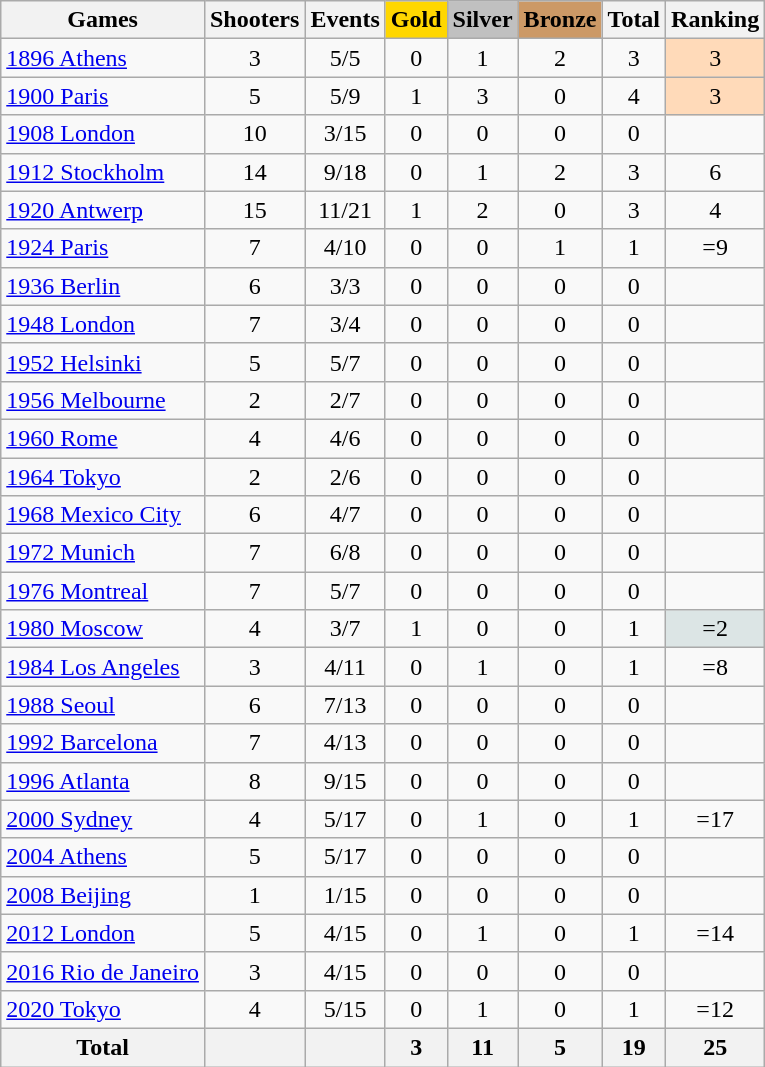<table class="wikitable sortable" style="text-align:center">
<tr>
<th>Games</th>
<th>Shooters</th>
<th>Events</th>
<th style="background-color:gold;">Gold</th>
<th style="background-color:silver;">Silver</th>
<th style="background-color:#c96;">Bronze</th>
<th>Total</th>
<th>Ranking</th>
</tr>
<tr>
<td align=left><a href='#'>1896 Athens</a></td>
<td>3</td>
<td>5/5</td>
<td>0</td>
<td>1</td>
<td>2</td>
<td>3</td>
<td bgcolor=ffdab9>3</td>
</tr>
<tr>
<td align=left><a href='#'>1900 Paris</a></td>
<td>5</td>
<td>5/9</td>
<td>1</td>
<td>3</td>
<td>0</td>
<td>4</td>
<td bgcolor=ffdab9>3</td>
</tr>
<tr>
<td align=left><a href='#'>1908 London</a></td>
<td>10</td>
<td>3/15</td>
<td>0</td>
<td>0</td>
<td>0</td>
<td>0</td>
<td></td>
</tr>
<tr>
<td align=left><a href='#'>1912 Stockholm</a></td>
<td>14</td>
<td>9/18</td>
<td>0</td>
<td>1</td>
<td>2</td>
<td>3</td>
<td>6</td>
</tr>
<tr>
<td align=left><a href='#'>1920 Antwerp</a></td>
<td>15</td>
<td>11/21</td>
<td>1</td>
<td>2</td>
<td>0</td>
<td>3</td>
<td>4</td>
</tr>
<tr>
<td align=left><a href='#'>1924 Paris</a></td>
<td>7</td>
<td>4/10</td>
<td>0</td>
<td>0</td>
<td>1</td>
<td>1</td>
<td>=9</td>
</tr>
<tr>
<td align=left><a href='#'>1936 Berlin</a></td>
<td>6</td>
<td>3/3</td>
<td>0</td>
<td>0</td>
<td>0</td>
<td>0</td>
<td></td>
</tr>
<tr>
<td align=left><a href='#'>1948 London</a></td>
<td>7</td>
<td>3/4</td>
<td>0</td>
<td>0</td>
<td>0</td>
<td>0</td>
<td></td>
</tr>
<tr>
<td align=left><a href='#'>1952 Helsinki</a></td>
<td>5</td>
<td>5/7</td>
<td>0</td>
<td>0</td>
<td>0</td>
<td>0</td>
<td></td>
</tr>
<tr>
<td align=left><a href='#'>1956 Melbourne</a></td>
<td>2</td>
<td>2/7</td>
<td>0</td>
<td>0</td>
<td>0</td>
<td>0</td>
<td></td>
</tr>
<tr>
<td align=left><a href='#'>1960 Rome</a></td>
<td>4</td>
<td>4/6</td>
<td>0</td>
<td>0</td>
<td>0</td>
<td>0</td>
<td></td>
</tr>
<tr>
<td align=left><a href='#'>1964 Tokyo</a></td>
<td>2</td>
<td>2/6</td>
<td>0</td>
<td>0</td>
<td>0</td>
<td>0</td>
<td></td>
</tr>
<tr>
<td align=left><a href='#'>1968 Mexico City</a></td>
<td>6</td>
<td>4/7</td>
<td>0</td>
<td>0</td>
<td>0</td>
<td>0</td>
<td></td>
</tr>
<tr>
<td align=left><a href='#'>1972 Munich</a></td>
<td>7</td>
<td>6/8</td>
<td>0</td>
<td>0</td>
<td>0</td>
<td>0</td>
<td></td>
</tr>
<tr>
<td align=left><a href='#'>1976 Montreal</a></td>
<td>7</td>
<td>5/7</td>
<td>0</td>
<td>0</td>
<td>0</td>
<td>0</td>
<td></td>
</tr>
<tr>
<td align=left><a href='#'>1980 Moscow</a></td>
<td>4</td>
<td>3/7</td>
<td>1</td>
<td>0</td>
<td>0</td>
<td>1</td>
<td bgcolor=dce5e5>=2</td>
</tr>
<tr>
<td align=left><a href='#'>1984 Los Angeles</a></td>
<td>3</td>
<td>4/11</td>
<td>0</td>
<td>1</td>
<td>0</td>
<td>1</td>
<td>=8</td>
</tr>
<tr>
<td align=left><a href='#'>1988 Seoul</a></td>
<td>6</td>
<td>7/13</td>
<td>0</td>
<td>0</td>
<td>0</td>
<td>0</td>
<td></td>
</tr>
<tr>
<td align=left><a href='#'>1992 Barcelona</a></td>
<td>7</td>
<td>4/13</td>
<td>0</td>
<td>0</td>
<td>0</td>
<td>0</td>
<td></td>
</tr>
<tr>
<td align=left><a href='#'>1996 Atlanta</a></td>
<td>8</td>
<td>9/15</td>
<td>0</td>
<td>0</td>
<td>0</td>
<td>0</td>
<td></td>
</tr>
<tr>
<td align=left><a href='#'>2000 Sydney</a></td>
<td>4</td>
<td>5/17</td>
<td>0</td>
<td>1</td>
<td>0</td>
<td>1</td>
<td>=17</td>
</tr>
<tr>
<td align=left><a href='#'>2004 Athens</a></td>
<td>5</td>
<td>5/17</td>
<td>0</td>
<td>0</td>
<td>0</td>
<td>0</td>
<td></td>
</tr>
<tr>
<td align=left><a href='#'>2008 Beijing</a></td>
<td>1</td>
<td>1/15</td>
<td>0</td>
<td>0</td>
<td>0</td>
<td>0</td>
<td></td>
</tr>
<tr>
<td align=left><a href='#'>2012 London</a></td>
<td>5</td>
<td>4/15</td>
<td>0</td>
<td>1</td>
<td>0</td>
<td>1</td>
<td>=14</td>
</tr>
<tr>
<td align=left><a href='#'>2016 Rio de Janeiro</a></td>
<td>3</td>
<td>4/15</td>
<td>0</td>
<td>0</td>
<td>0</td>
<td>0</td>
<td></td>
</tr>
<tr>
<td align=left><a href='#'>2020 Tokyo</a></td>
<td>4</td>
<td>5/15</td>
<td>0</td>
<td>1</td>
<td>0</td>
<td>1</td>
<td>=12</td>
</tr>
<tr>
<th>Total</th>
<th></th>
<th></th>
<th>3</th>
<th>11</th>
<th>5</th>
<th>19</th>
<th>25</th>
</tr>
</table>
